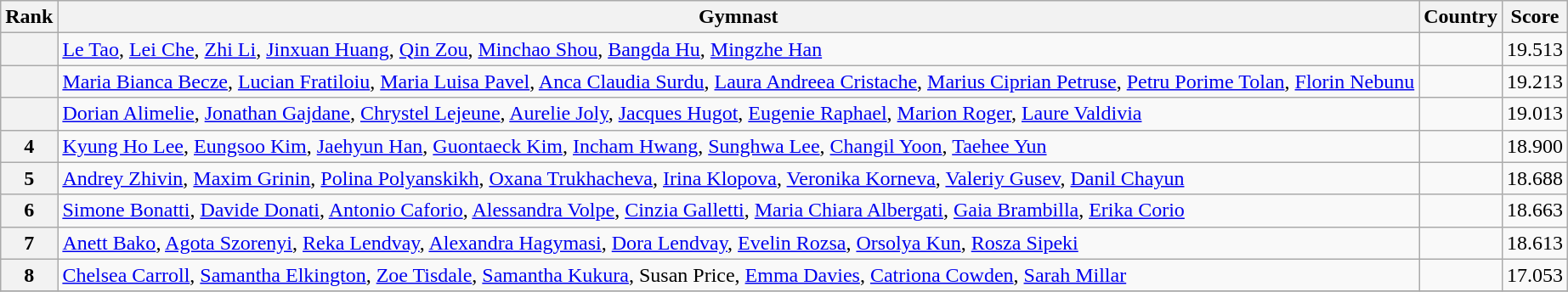<table class="wikitable sortable">
<tr>
<th>Rank</th>
<th>Gymnast</th>
<th>Country</th>
<th>Score</th>
</tr>
<tr>
<th></th>
<td><a href='#'>Le Tao</a>, <a href='#'>Lei Che</a>, <a href='#'>Zhi Li</a>, <a href='#'>Jinxuan Huang</a>, <a href='#'>Qin Zou</a>, <a href='#'>Minchao Shou</a>, <a href='#'>Bangda Hu</a>, <a href='#'>Mingzhe Han</a></td>
<td></td>
<td>19.513</td>
</tr>
<tr>
<th></th>
<td><a href='#'>Maria Bianca Becze</a>, <a href='#'>Lucian Fratiloiu</a>, <a href='#'>Maria Luisa Pavel</a>, <a href='#'>Anca Claudia Surdu</a>, <a href='#'>Laura Andreea Cristache</a>, <a href='#'>Marius Ciprian Petruse</a>, <a href='#'>Petru Porime Tolan</a>, <a href='#'>Florin Nebunu</a></td>
<td></td>
<td>19.213</td>
</tr>
<tr>
<th></th>
<td><a href='#'>Dorian Alimelie</a>, <a href='#'>Jonathan Gajdane</a>, <a href='#'>Chrystel Lejeune</a>, <a href='#'>Aurelie Joly</a>, <a href='#'>Jacques Hugot</a>, <a href='#'>Eugenie Raphael</a>, <a href='#'>Marion Roger</a>, <a href='#'>Laure Valdivia</a></td>
<td></td>
<td>19.013</td>
</tr>
<tr>
<th>4</th>
<td><a href='#'>Kyung Ho Lee</a>, <a href='#'>Eungsoo Kim</a>, <a href='#'>Jaehyun Han</a>, <a href='#'>Guontaeck Kim</a>, <a href='#'>Incham Hwang</a>, <a href='#'>Sunghwa Lee</a>, <a href='#'>Changil Yoon</a>, <a href='#'>Taehee Yun</a></td>
<td></td>
<td>18.900</td>
</tr>
<tr>
<th>5</th>
<td><a href='#'>Andrey Zhivin</a>, <a href='#'>Maxim Grinin</a>, <a href='#'>Polina Polyanskikh</a>, <a href='#'>Oxana Trukhacheva</a>, <a href='#'>Irina Klopova</a>, <a href='#'>Veronika Korneva</a>, <a href='#'>Valeriy Gusev</a>, <a href='#'>Danil Chayun</a></td>
<td></td>
<td>18.688</td>
</tr>
<tr>
<th>6</th>
<td><a href='#'>Simone Bonatti</a>, <a href='#'>Davide Donati</a>, <a href='#'>Antonio Caforio</a>, <a href='#'>Alessandra Volpe</a>, <a href='#'>Cinzia Galletti</a>, <a href='#'>Maria Chiara Albergati</a>, <a href='#'>Gaia Brambilla</a>, <a href='#'>Erika Corio</a></td>
<td></td>
<td>18.663</td>
</tr>
<tr>
<th>7</th>
<td><a href='#'>Anett Bako</a>, <a href='#'>Agota Szorenyi</a>, <a href='#'>Reka Lendvay</a>, <a href='#'>Alexandra Hagymasi</a>, <a href='#'>Dora Lendvay</a>, <a href='#'>Evelin Rozsa</a>, <a href='#'>Orsolya Kun</a>, <a href='#'>Rosza Sipeki</a></td>
<td></td>
<td>18.613</td>
</tr>
<tr>
<th>8</th>
<td><a href='#'>Chelsea Carroll</a>, <a href='#'>Samantha Elkington</a>, <a href='#'>Zoe Tisdale</a>, <a href='#'>Samantha Kukura</a>, Susan Price, <a href='#'>Emma Davies</a>, <a href='#'>Catriona Cowden</a>, <a href='#'>Sarah Millar</a></td>
<td></td>
<td>17.053</td>
</tr>
<tr>
</tr>
</table>
